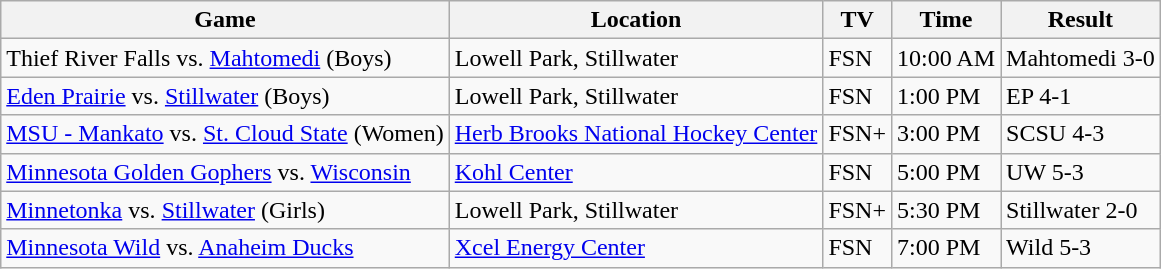<table class="wikitable">
<tr>
<th>Game</th>
<th>Location</th>
<th>TV</th>
<th>Time</th>
<th>Result</th>
</tr>
<tr>
<td>Thief River Falls vs. <a href='#'>Mahtomedi</a> (Boys)</td>
<td>Lowell Park, Stillwater</td>
<td>FSN</td>
<td>10:00 AM</td>
<td>Mahtomedi 3-0</td>
</tr>
<tr>
<td><a href='#'>Eden Prairie</a> vs. <a href='#'>Stillwater</a> (Boys)</td>
<td>Lowell Park, Stillwater</td>
<td>FSN</td>
<td>1:00 PM</td>
<td>EP 4-1</td>
</tr>
<tr>
<td><a href='#'>MSU - Mankato</a> vs. <a href='#'>St. Cloud State</a> (Women)</td>
<td><a href='#'>Herb Brooks National Hockey Center</a></td>
<td>FSN+</td>
<td>3:00 PM</td>
<td>SCSU 4-3</td>
</tr>
<tr>
<td><a href='#'>Minnesota Golden Gophers</a> vs. <a href='#'>Wisconsin</a></td>
<td><a href='#'>Kohl Center</a></td>
<td>FSN</td>
<td>5:00 PM</td>
<td>UW 5-3</td>
</tr>
<tr>
<td><a href='#'>Minnetonka</a> vs. <a href='#'>Stillwater</a> (Girls)</td>
<td>Lowell Park, Stillwater</td>
<td>FSN+</td>
<td>5:30 PM</td>
<td>Stillwater 2-0</td>
</tr>
<tr>
<td><a href='#'>Minnesota Wild</a> vs. <a href='#'>Anaheim Ducks</a></td>
<td><a href='#'>Xcel Energy Center</a></td>
<td>FSN</td>
<td>7:00 PM</td>
<td>Wild 5-3</td>
</tr>
</table>
